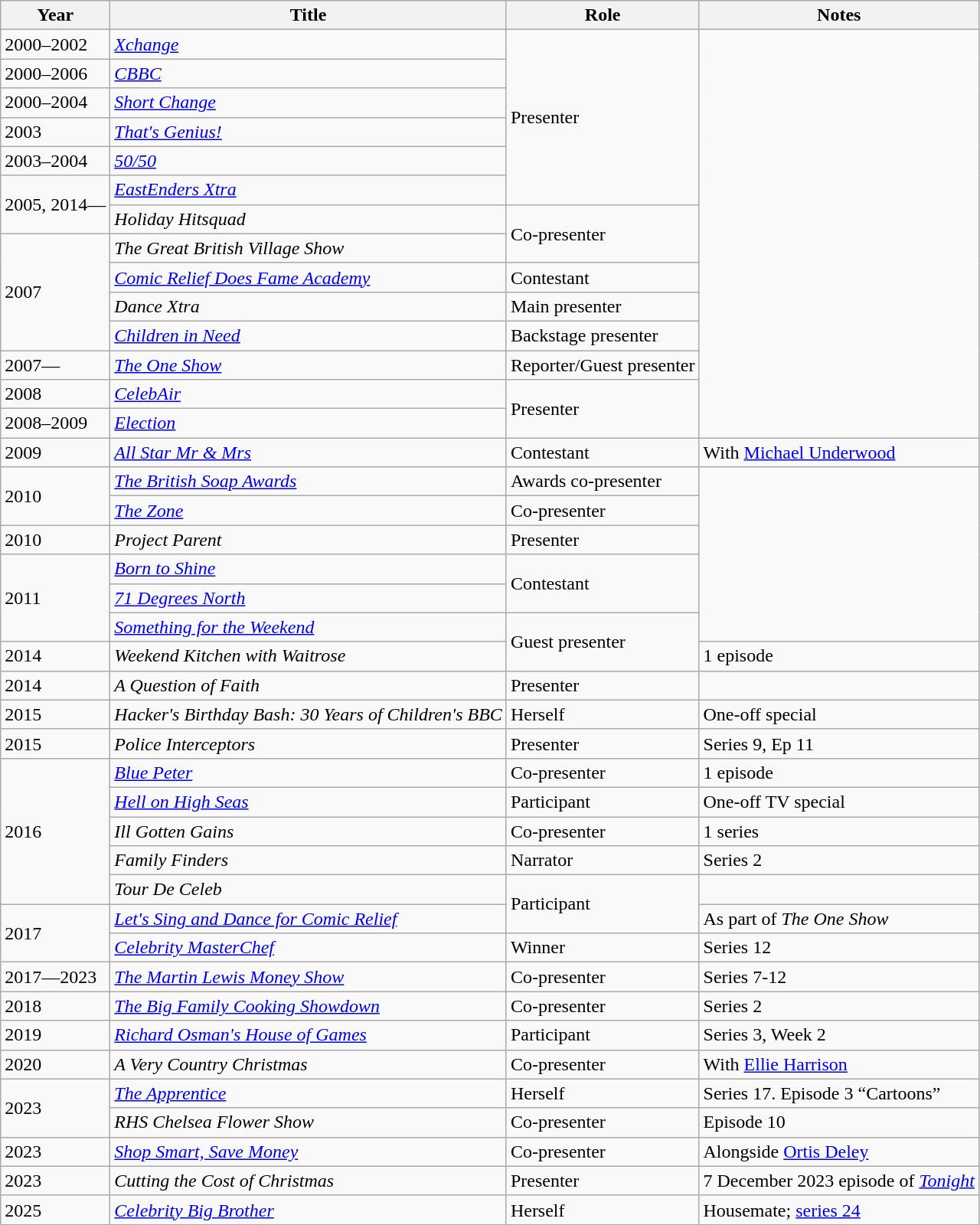<table class="wikitable">
<tr>
<th>Year</th>
<th>Title</th>
<th>Role</th>
<th>Notes</th>
</tr>
<tr>
<td>2000–2002</td>
<td><em><a href='#'>Xchange</a></em></td>
<td rowspan="6">Presenter</td>
<td rowspan="14"></td>
</tr>
<tr>
<td>2000–2006</td>
<td><em><a href='#'>CBBC</a></em></td>
</tr>
<tr>
<td>2000–2004</td>
<td><em><a href='#'>Short Change</a></em></td>
</tr>
<tr>
<td>2003</td>
<td><em><a href='#'>That's Genius!</a></em></td>
</tr>
<tr>
<td>2003–2004</td>
<td><em><a href='#'>50/50</a></em></td>
</tr>
<tr>
<td rowspan=2>2005, 2014—</td>
<td><em><a href='#'>EastEnders Xtra</a></em></td>
</tr>
<tr>
<td><em>Holiday Hitsquad</em></td>
<td rowspan="2">Co-presenter</td>
</tr>
<tr>
<td rowspan=4>2007</td>
<td><em>The Great British Village Show</em></td>
</tr>
<tr>
<td><em><a href='#'>Comic Relief Does Fame Academy</a></em></td>
<td>Contestant</td>
</tr>
<tr>
<td><em>Dance Xtra</em></td>
<td>Main presenter</td>
</tr>
<tr>
<td><em><a href='#'>Children in Need</a></em></td>
<td>Backstage presenter</td>
</tr>
<tr>
<td>2007—</td>
<td><em><a href='#'>The One Show</a></em></td>
<td>Reporter/Guest presenter</td>
</tr>
<tr>
<td>2008</td>
<td><em><a href='#'>CelebAir</a></em></td>
<td rowspan="2">Presenter</td>
</tr>
<tr>
<td>2008–2009</td>
<td><em><a href='#'>Election</a></em></td>
</tr>
<tr>
<td>2009</td>
<td><em><a href='#'>All Star Mr & Mrs</a></em></td>
<td>Contestant</td>
<td>With <a href='#'>Michael Underwood</a></td>
</tr>
<tr>
<td rowspan=2>2010</td>
<td><em><a href='#'>The British Soap Awards</a></em></td>
<td>Awards co-presenter</td>
<td rowspan="6"></td>
</tr>
<tr>
<td><em><a href='#'>The Zone</a></em></td>
<td>Co-presenter</td>
</tr>
<tr>
<td>2010</td>
<td><em>Project Parent</em></td>
<td>Presenter</td>
</tr>
<tr>
<td rowspan=3>2011</td>
<td><em><a href='#'>Born to Shine</a></em></td>
<td rowspan="2">Contestant</td>
</tr>
<tr>
<td><em><a href='#'>71 Degrees North</a></em></td>
</tr>
<tr>
<td><em><a href='#'>Something for the Weekend</a></em></td>
<td rowspan="2">Guest presenter</td>
</tr>
<tr>
<td>2014</td>
<td><em>Weekend Kitchen with Waitrose</em></td>
<td>1 episode</td>
</tr>
<tr>
<td>2014</td>
<td><em>A Question of Faith</em></td>
<td>Presenter</td>
<td></td>
</tr>
<tr>
<td>2015</td>
<td><em>Hacker's Birthday Bash: 30 Years of Children's BBC</em></td>
<td>Herself</td>
<td>One-off special</td>
</tr>
<tr>
<td>2015</td>
<td><em>Police Interceptors</em></td>
<td>Presenter</td>
<td>Series 9, Ep 11</td>
</tr>
<tr>
<td rowspan=5>2016</td>
<td><em><a href='#'>Blue Peter</a></em></td>
<td>Co-presenter</td>
<td>1 episode</td>
</tr>
<tr>
<td><em><a href='#'>Hell on High Seas</a></em></td>
<td>Participant</td>
<td>One-off TV special</td>
</tr>
<tr>
<td><em>Ill Gotten Gains</em></td>
<td>Co-presenter</td>
<td>1 series</td>
</tr>
<tr>
<td><em>Family Finders</em></td>
<td>Narrator</td>
<td>Series 2</td>
</tr>
<tr>
<td><em>Tour De Celeb</em></td>
<td rowspan="2">Participant</td>
<td></td>
</tr>
<tr>
<td rowspan=2>2017</td>
<td><em><a href='#'>Let's Sing and Dance for Comic Relief</a></em></td>
<td>As part of <em>The One Show</em></td>
</tr>
<tr>
<td><em><a href='#'>Celebrity MasterChef</a></em></td>
<td>Winner</td>
<td>Series 12</td>
</tr>
<tr>
<td>2017—2023</td>
<td><em><a href='#'>The Martin Lewis Money Show</a></em></td>
<td>Co-presenter</td>
<td>Series 7-12</td>
</tr>
<tr>
<td>2018</td>
<td><em><a href='#'>The Big Family Cooking Showdown</a></em></td>
<td>Co-presenter</td>
<td>Series 2</td>
</tr>
<tr>
<td>2019</td>
<td><em><a href='#'>Richard Osman's House of Games</a></em></td>
<td>Participant</td>
<td>Series 3, Week 2</td>
</tr>
<tr>
<td>2020</td>
<td><em>A Very Country Christmas</em></td>
<td>Co-presenter</td>
<td>With <a href='#'>Ellie Harrison</a></td>
</tr>
<tr>
<td rowspan=2>2023</td>
<td><em><a href='#'>The Apprentice</a></em></td>
<td>Herself</td>
<td>Series 17. Episode 3 “Cartoons”</td>
</tr>
<tr>
<td><em>RHS Chelsea Flower Show</em></td>
<td>Co-presenter</td>
<td>Episode 10</td>
</tr>
<tr>
<td>2023</td>
<td><em><a href='#'>Shop Smart, Save Money</a></em></td>
<td>Co-presenter</td>
<td>Alongside <a href='#'>Ortis Deley</a></td>
</tr>
<tr>
<td>2023</td>
<td><em>Cutting the Cost of Christmas</em></td>
<td>Presenter</td>
<td>7 December 2023 episode of <em><a href='#'>Tonight</a></em></td>
</tr>
<tr>
<td>2025</td>
<td><em><a href='#'>Celebrity Big Brother</a></em></td>
<td>Herself</td>
<td>Housemate; <a href='#'>series 24</a></td>
</tr>
</table>
